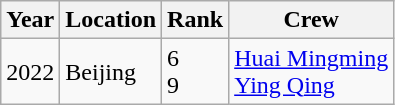<table class="wikitable">
<tr>
<th>Year</th>
<th>Location</th>
<th>Rank</th>
<th>Crew</th>
</tr>
<tr>
<td>2022</td>
<td>Beijing</td>
<td>6<br>9</td>
<td><a href='#'>Huai Mingming</a><br><a href='#'>Ying Qing</a></td>
</tr>
</table>
